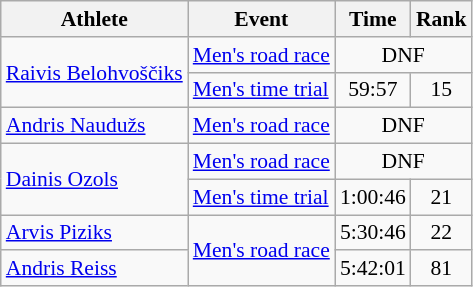<table class=wikitable style="font-size:90%">
<tr>
<th>Athlete</th>
<th>Event</th>
<th>Time</th>
<th>Rank</th>
</tr>
<tr align=center>
<td align=left rowspan=2><a href='#'>Raivis Belohvoščiks</a></td>
<td align=left rowspan=1><a href='#'>Men's road race</a></td>
<td align=center colspan=2>DNF</td>
</tr>
<tr align=center>
<td align=left><a href='#'>Men's time trial</a></td>
<td>59:57</td>
<td>15</td>
</tr>
<tr align=center>
<td align=left><a href='#'>Andris Naudužs</a></td>
<td align=left rowspan=1><a href='#'>Men's road race</a></td>
<td align=center colspan=2>DNF</td>
</tr>
<tr align=center>
<td align=left rowspan=2><a href='#'>Dainis Ozols</a></td>
<td align=left rowspan=1><a href='#'>Men's road race</a></td>
<td align=center colspan=2>DNF</td>
</tr>
<tr align=center>
<td align=left><a href='#'>Men's time trial</a></td>
<td>1:00:46</td>
<td>21</td>
</tr>
<tr align=center>
<td align=left><a href='#'>Arvis Piziks</a></td>
<td align=left rowspan=2><a href='#'>Men's road race</a></td>
<td>5:30:46</td>
<td>22</td>
</tr>
<tr align=center>
<td align=left><a href='#'>Andris Reiss</a></td>
<td>5:42:01</td>
<td>81</td>
</tr>
</table>
